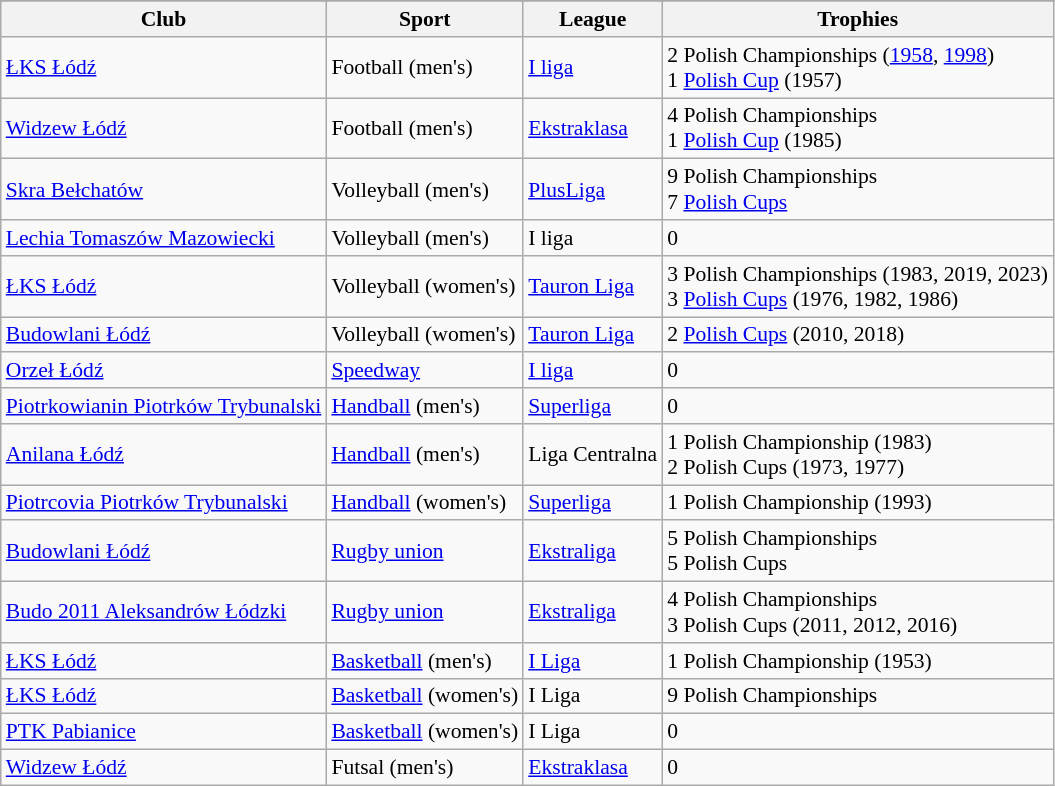<table class="wikitable sortable" style="font-size:90%">
<tr>
</tr>
<tr>
<th>Club</th>
<th>Sport</th>
<th>League</th>
<th>Trophies</th>
</tr>
<tr>
<td><a href='#'>ŁKS Łódź</a></td>
<td>Football (men's)</td>
<td><a href='#'>I liga</a></td>
<td>2 Polish Championships (<a href='#'>1958</a>, <a href='#'>1998</a>)<br>1 <a href='#'>Polish Cup</a> (1957)</td>
</tr>
<tr>
<td><a href='#'>Widzew Łódź</a></td>
<td>Football (men's)</td>
<td><a href='#'>Ekstraklasa</a></td>
<td>4 Polish Championships<br>1 <a href='#'>Polish Cup</a> (1985)</td>
</tr>
<tr>
<td><a href='#'>Skra Bełchatów</a></td>
<td>Volleyball (men's)</td>
<td><a href='#'>PlusLiga</a></td>
<td>9 Polish Championships<br>7 <a href='#'>Polish Cups</a></td>
</tr>
<tr>
<td><a href='#'>Lechia Tomaszów Mazowiecki</a></td>
<td>Volleyball (men's)</td>
<td>I liga</td>
<td>0</td>
</tr>
<tr>
<td><a href='#'>ŁKS Łódź</a></td>
<td>Volleyball (women's)</td>
<td><a href='#'>Tauron Liga</a></td>
<td>3 Polish Championships (1983, 2019, 2023)<br>3 <a href='#'>Polish Cups</a> (1976, 1982, 1986)</td>
</tr>
<tr>
<td><a href='#'>Budowlani Łódź</a></td>
<td>Volleyball (women's)</td>
<td><a href='#'>Tauron Liga</a></td>
<td>2 <a href='#'>Polish Cups</a> (2010, 2018)</td>
</tr>
<tr>
<td><a href='#'>Orzeł Łódź</a></td>
<td><a href='#'>Speedway</a></td>
<td><a href='#'>I liga</a></td>
<td>0</td>
</tr>
<tr>
<td><a href='#'>Piotrkowianin Piotrków Trybunalski</a></td>
<td><a href='#'>Handball</a> (men's)</td>
<td><a href='#'>Superliga</a></td>
<td>0</td>
</tr>
<tr>
<td><a href='#'>Anilana Łódź</a></td>
<td><a href='#'>Handball</a> (men's)</td>
<td>Liga Centralna</td>
<td>1 Polish Championship (1983)<br>2 Polish Cups (1973, 1977)</td>
</tr>
<tr>
<td><a href='#'>Piotrcovia Piotrków Trybunalski</a></td>
<td><a href='#'>Handball</a> (women's)</td>
<td><a href='#'>Superliga</a></td>
<td>1 Polish Championship (1993)</td>
</tr>
<tr>
<td><a href='#'>Budowlani Łódź</a></td>
<td><a href='#'>Rugby union</a></td>
<td><a href='#'>Ekstraliga</a></td>
<td>5 Polish Championships<br>5 Polish Cups</td>
</tr>
<tr>
<td><a href='#'>Budo 2011 Aleksandrów Łódzki</a></td>
<td><a href='#'>Rugby union</a></td>
<td><a href='#'>Ekstraliga</a></td>
<td>4 Polish Championships<br>3 Polish Cups (2011, 2012, 2016)</td>
</tr>
<tr>
<td><a href='#'>ŁKS Łódź</a></td>
<td><a href='#'>Basketball</a> (men's)</td>
<td><a href='#'>I Liga</a></td>
<td>1 Polish Championship (1953)</td>
</tr>
<tr>
<td><a href='#'>ŁKS Łódź</a></td>
<td><a href='#'>Basketball</a> (women's)</td>
<td>I Liga</td>
<td>9 Polish Championships</td>
</tr>
<tr>
<td><a href='#'>PTK Pabianice</a></td>
<td><a href='#'>Basketball</a> (women's)</td>
<td>I Liga</td>
<td>0</td>
</tr>
<tr>
<td><a href='#'>Widzew Łódź</a></td>
<td>Futsal (men's)</td>
<td><a href='#'>Ekstraklasa</a></td>
<td>0</td>
</tr>
</table>
